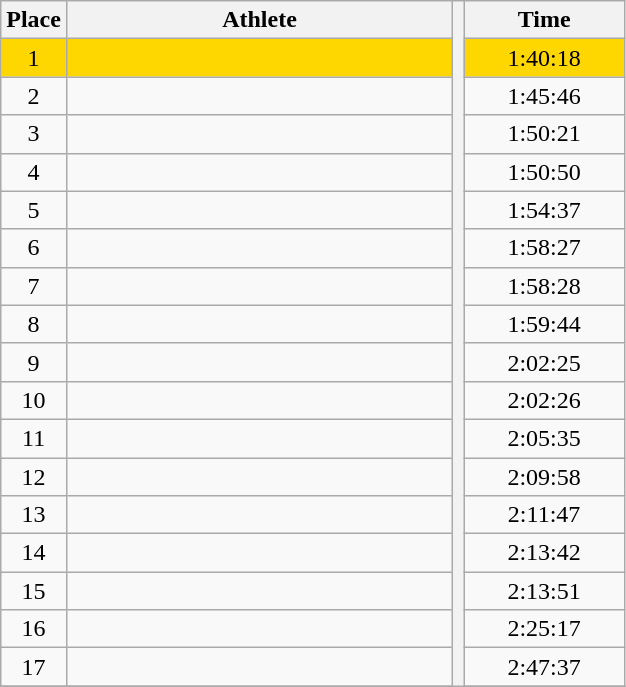<table class="wikitable" style="text-align:center">
<tr>
<th>Place</th>
<th width=250>Athlete</th>
<th rowspan=27></th>
<th width=100>Time</th>
</tr>
<tr bgcolor=gold>
<td>1</td>
<td align=left></td>
<td>1:40:18</td>
</tr>
<tr>
<td>2</td>
<td align=left></td>
<td>1:45:46</td>
</tr>
<tr>
<td>3</td>
<td align=left></td>
<td>1:50:21</td>
</tr>
<tr>
<td>4</td>
<td align=left></td>
<td>1:50:50</td>
</tr>
<tr>
<td>5</td>
<td align=left></td>
<td>1:54:37</td>
</tr>
<tr>
<td>6</td>
<td align=left></td>
<td>1:58:27</td>
</tr>
<tr>
<td>7</td>
<td align=left></td>
<td>1:58:28</td>
</tr>
<tr>
<td>8</td>
<td align=left></td>
<td>1:59:44</td>
</tr>
<tr>
<td>9</td>
<td align=left></td>
<td>2:02:25</td>
</tr>
<tr>
<td>10</td>
<td align=left></td>
<td>2:02:26</td>
</tr>
<tr>
<td>11</td>
<td align=left></td>
<td>2:05:35</td>
</tr>
<tr>
<td>12</td>
<td align=left></td>
<td>2:09:58</td>
</tr>
<tr>
<td>13</td>
<td align=left></td>
<td>2:11:47</td>
</tr>
<tr>
<td>14</td>
<td align=left></td>
<td>2:13:42</td>
</tr>
<tr>
<td>15</td>
<td align=left></td>
<td>2:13:51</td>
</tr>
<tr>
<td>16</td>
<td align=left></td>
<td>2:25:17</td>
</tr>
<tr>
<td>17</td>
<td align=left></td>
<td>2:47:37</td>
</tr>
<tr>
</tr>
</table>
